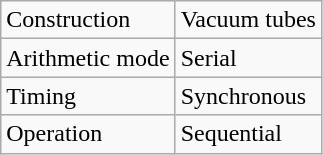<table class="wikitable">
<tr>
<td>Construction</td>
<td>Vacuum tubes</td>
</tr>
<tr>
<td>Arithmetic mode</td>
<td>Serial</td>
</tr>
<tr>
<td>Timing</td>
<td>Synchronous</td>
</tr>
<tr>
<td>Operation</td>
<td>Sequential</td>
</tr>
</table>
